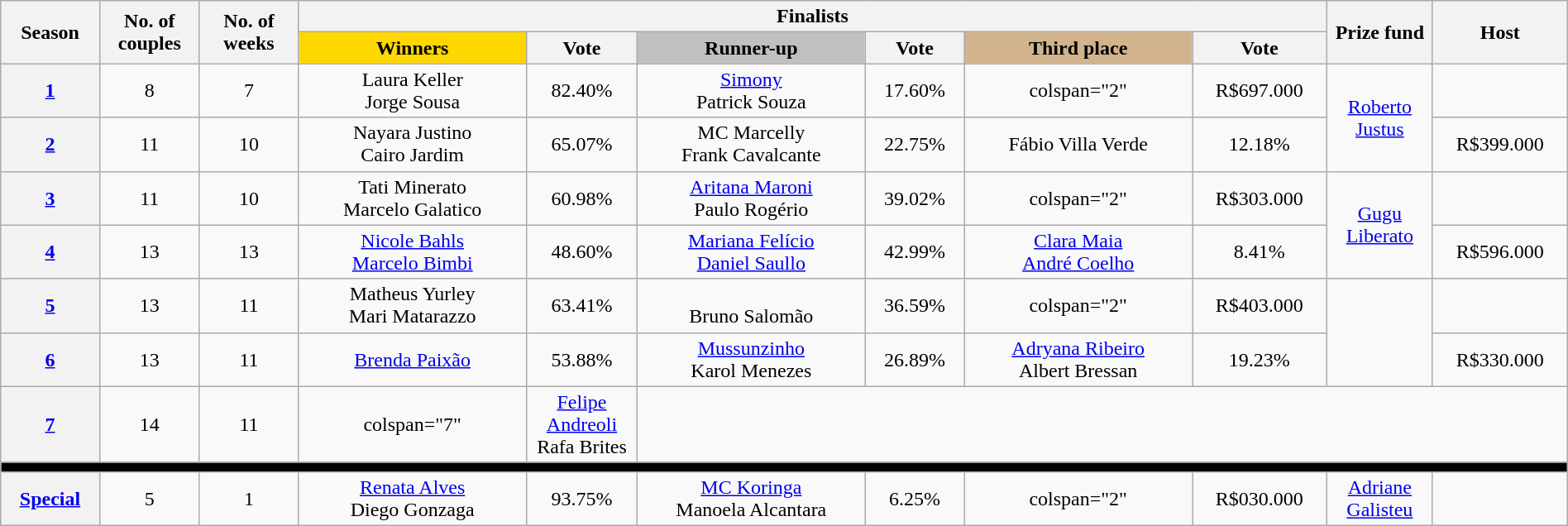<table class="wikitable" style="text-align:center; width:100%;">
<tr>
<th rowspan=2 width=50>Season</th>
<th rowspan=2 width=50>No. of couples</th>
<th rowspan=2 width=50>No. of weeks</th>
<th colspan=6>Finalists</th>
<th rowspan=2 width=15>Prize fund</th>
<th rowspan=2 width=15>Host</th>
</tr>
<tr>
<td width=125 bgcolor="FFD700"><strong>Winners</strong></td>
<th width=50>Vote</th>
<td width=125 bgcolor="C0C0C0"><strong>Runner-up</strong></td>
<th width=50>Vote</th>
<td width=125 bgcolor="D2B48C"><strong>Third place</strong></td>
<th width=50>Vote</th>
</tr>
<tr>
<th><a href='#'>1</a></th>
<td>8</td>
<td>7</td>
<td>Laura Keller<br>Jorge Sousa</td>
<td>82.40%<br></td>
<td><a href='#'>Simony</a><br>Patrick Souza</td>
<td>17.60%<br></td>
<td>colspan="2" </td>
<td>R$697.000</td>
<td rowspan=2><a href='#'>Roberto Justus</a></td>
</tr>
<tr>
<th><a href='#'>2</a></th>
<td>11</td>
<td>10</td>
<td>Nayara Justino<br>Cairo Jardim</td>
<td>65.07%<br></td>
<td>MC Marcelly<br>Frank Cavalcante</td>
<td>22.75%<br></td>
<td>Fábio Villa Verde<br></td>
<td>12.18%<br></td>
<td>R$399.000</td>
</tr>
<tr>
<th><a href='#'>3</a></th>
<td>11</td>
<td>10</td>
<td>Tati Minerato<br>Marcelo Galatico</td>
<td>60.98%<br></td>
<td><a href='#'>Aritana Maroni</a><br>Paulo Rogério</td>
<td>39.02%<br></td>
<td>colspan="2" </td>
<td>R$303.000</td>
<td rowspan=2><a href='#'>Gugu Liberato</a></td>
</tr>
<tr>
<th><a href='#'>4</a></th>
<td>13</td>
<td>13</td>
<td><a href='#'>Nicole Bahls</a><br><a href='#'>Marcelo Bimbi</a></td>
<td>48.60%<br></td>
<td><a href='#'>Mariana Felício</a><br><a href='#'>Daniel Saullo</a></td>
<td>42.99%<br></td>
<td><a href='#'>Clara Maia</a><br><a href='#'>André Coelho</a></td>
<td>8.41%<br></td>
<td>R$596.000</td>
</tr>
<tr>
<th><a href='#'>5</a></th>
<td>13</td>
<td>11</td>
<td>Matheus Yurley<br>Mari Matarazzo</td>
<td>63.41%<br></td>
<td><br>Bruno Salomão</td>
<td>36.59%<br></td>
<td>colspan="2" </td>
<td>R$403.000</td>
<td rowspan=2></td>
</tr>
<tr>
<th><a href='#'>6</a></th>
<td>13</td>
<td>11</td>
<td><a href='#'>Brenda Paixão</a><br></td>
<td>53.88%<br></td>
<td><a href='#'>Mussunzinho</a><br>Karol Menezes</td>
<td>26.89%<br></td>
<td><a href='#'>Adryana Ribeiro</a><br>Albert Bressan</td>
<td>19.23%<br></td>
<td>R$330.000</td>
</tr>
<tr>
<th><a href='#'>7</a></th>
<td>14</td>
<td>11</td>
<td>colspan="7" </td>
<td><a href='#'>Felipe Andreoli</a><br>Rafa Brites</td>
</tr>
<tr>
<td bgcolor="black" colspan="11"></td>
</tr>
<tr>
<th><a href='#'>Special</a></th>
<td>5</td>
<td>1</td>
<td><a href='#'>Renata Alves</a><br>Diego Gonzaga</td>
<td>93.75%<br></td>
<td><a href='#'>MC Koringa</a><br>Manoela Alcantara</td>
<td>6.25%<br></td>
<td>colspan="2" </td>
<td>R$030.000</td>
<td rowspan=2><a href='#'>Adriane Galisteu</a></td>
</tr>
</table>
